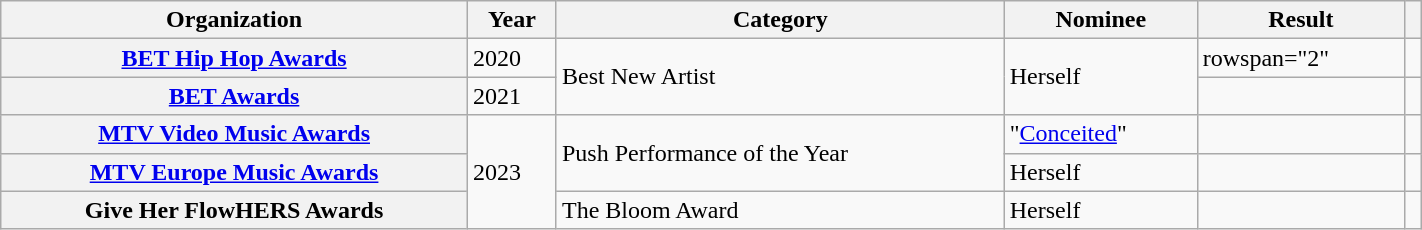<table class="wikitable sortable plainrowheaders" style="width: 75%;">
<tr>
<th scope="col">Organization</th>
<th scope="col">Year</th>
<th scope="col">Category</th>
<th scope="col">Nominee</th>
<th scope="col">Result</th>
<th class="unsortable" scope="col"></th>
</tr>
<tr>
<th scope="row"><a href='#'>BET Hip Hop Awards</a></th>
<td>2020</td>
<td rowspan="2">Best New Artist</td>
<td rowspan="2">Herself</td>
<td>rowspan="2" </td>
<td style="text-align:center;"></td>
</tr>
<tr>
<th scope="row"><a href='#'>BET Awards</a></th>
<td>2021</td>
<td style="text-align:center;"></td>
</tr>
<tr>
<th scope="row"><a href='#'>MTV Video Music Awards</a></th>
<td rowspan="3">2023</td>
<td rowspan="2">Push Performance of the Year</td>
<td>"<a href='#'>Conceited</a>"</td>
<td></td>
<td style="text-align:center;"></td>
</tr>
<tr>
<th scope=row><a href='#'>MTV Europe Music Awards</a></th>
<td>Herself</td>
<td></td>
<td style="text-align:center;"></td>
</tr>
<tr>
<th scope="row">Give Her FlowHERS Awards</th>
<td>The Bloom Award</td>
<td>Herself</td>
<td></td>
<td style="text-align:center;"></td>
</tr>
</table>
